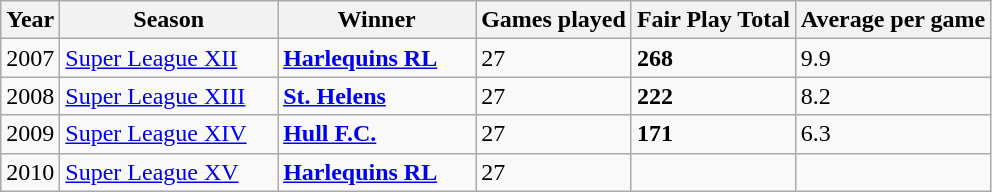<table class="wikitable sortable">
<tr>
<th>Year</th>
<th width=22%>Season</th>
<th width=20%>Winner</th>
<th>Games played</th>
<th>Fair Play Total</th>
<th>Average per game</th>
</tr>
<tr>
<td>2007</td>
<td><a href='#'>Super League XII</a></td>
<td><strong><a href='#'>Harlequins RL</a></strong></td>
<td>27</td>
<td><strong>268</strong></td>
<td>9.9</td>
</tr>
<tr>
<td>2008</td>
<td><a href='#'>Super League XIII</a></td>
<td><strong><a href='#'>St. Helens</a></strong></td>
<td>27</td>
<td><strong>222</strong></td>
<td>8.2</td>
</tr>
<tr>
<td>2009</td>
<td><a href='#'>Super League XIV</a></td>
<td><strong><a href='#'>Hull F.C.</a></strong></td>
<td>27</td>
<td><strong>171</strong></td>
<td>6.3</td>
</tr>
<tr>
<td>2010</td>
<td><a href='#'>Super League XV</a></td>
<td><strong><a href='#'>Harlequins RL</a></strong></td>
<td>27</td>
<td></td>
<td></td>
</tr>
</table>
